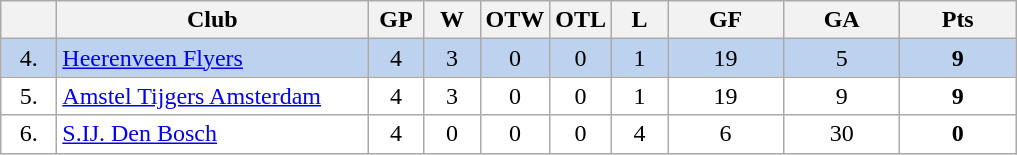<table class="wikitable">
<tr>
<th width="30"></th>
<th width="200">Club</th>
<th width="30">GP</th>
<th width="30">W</th>
<th width="30">OTW</th>
<th width="30">OTL</th>
<th width="30">L</th>
<th width="70">GF</th>
<th width="70">GA</th>
<th width="70">Pts</th>
</tr>
<tr bgcolor="#BCD2EE" align="center">
<td>4.</td>
<td align="left"><a href='#'>Heerenveen Flyers</a></td>
<td>4</td>
<td>3</td>
<td>0</td>
<td>0</td>
<td>1</td>
<td>19</td>
<td>5</td>
<td><strong>9</strong></td>
</tr>
<tr bgcolor="#FFFFFF" align="center">
<td>5.</td>
<td align="left"><a href='#'>Amstel Tijgers Amsterdam</a></td>
<td>4</td>
<td>3</td>
<td>0</td>
<td>0</td>
<td>1</td>
<td>19</td>
<td>9</td>
<td><strong>9</strong></td>
</tr>
<tr bgcolor="#FFFFFF" align="center">
<td>6.</td>
<td align="left"><a href='#'>S.IJ. Den Bosch</a></td>
<td>4</td>
<td>0</td>
<td>0</td>
<td>0</td>
<td>4</td>
<td>6</td>
<td>30</td>
<td><strong>0</strong></td>
</tr>
</table>
